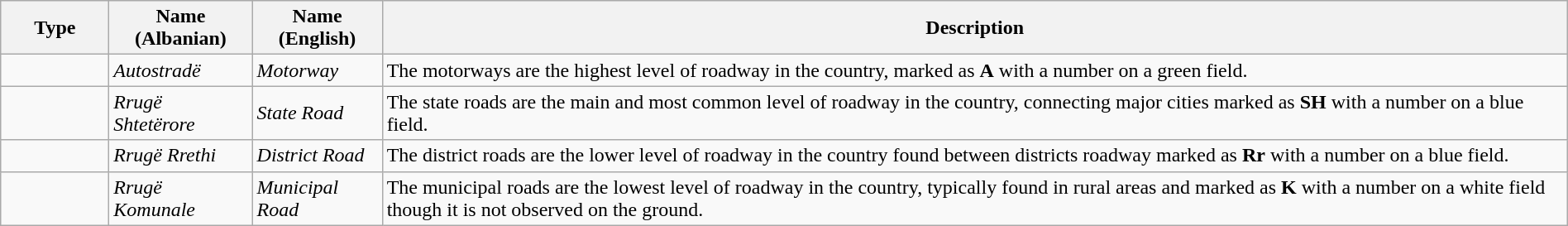<table class="wikitable" style="margin:auto;">
<tr>
<th width=80>Type</th>
<th>Name (Albanian)</th>
<th>Name (English)</th>
<th>Description</th>
</tr>
<tr>
<td style="text-align:center;"></td>
<td><em>Autostradë</em></td>
<td><em>Motorway</em></td>
<td>The motorways are the highest level of roadway in the country, marked as <strong>A</strong> with a number on a green field.</td>
</tr>
<tr>
<td style="text-align:center;"></td>
<td><em>Rrugë Shtetërore</em></td>
<td><em>State Road</em></td>
<td>The state roads are the main and most common level of roadway in the country, connecting major cities marked as <strong>SH</strong> with a number on a blue field.</td>
</tr>
<tr>
<td style="text-align:center;"></td>
<td><em>Rrugë Rrethi</em></td>
<td><em>District Road</em></td>
<td>The district roads are the lower level of roadway in the country found between districts roadway marked as <strong>Rr</strong> with a number on a blue field.</td>
</tr>
<tr>
<td style="text-align:center;"></td>
<td><em>Rrugë Komunale</em></td>
<td><em>Municipal Road</em></td>
<td>The municipal roads are the lowest level of roadway in the country, typically found in rural areas and marked as <strong>K</strong> with a number on a white field though it is not observed on the ground.</td>
</tr>
</table>
